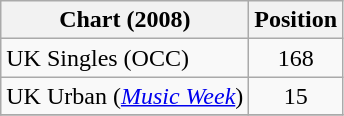<table class="wikitable">
<tr>
<th>Chart (2008)</th>
<th>Position</th>
</tr>
<tr>
<td>UK Singles (OCC)</td>
<td align="center">168</td>
</tr>
<tr>
<td>UK Urban (<em><a href='#'>Music Week</a></em>)</td>
<td align="center">15</td>
</tr>
<tr>
</tr>
</table>
